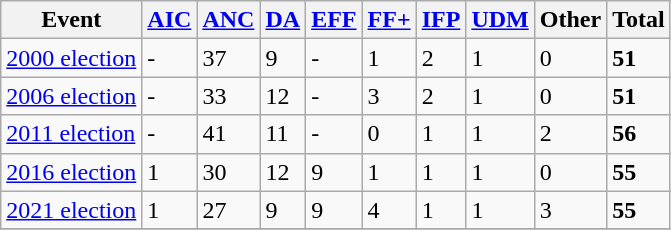<table class="wikitable">
<tr>
<th>Event</th>
<th><a href='#'>AIC</a></th>
<th><a href='#'>ANC</a></th>
<th><a href='#'>DA</a></th>
<th><a href='#'>EFF</a></th>
<th><a href='#'>FF+</a></th>
<th><a href='#'>IFP</a></th>
<th><a href='#'>UDM</a></th>
<th>Other</th>
<th>Total</th>
</tr>
<tr>
<td><a href='#'>2000 election</a></td>
<td>-</td>
<td>37</td>
<td>9</td>
<td>-</td>
<td>1</td>
<td>2</td>
<td>1</td>
<td>0</td>
<td><strong>51</strong></td>
</tr>
<tr>
<td><a href='#'>2006 election</a></td>
<td>-</td>
<td>33</td>
<td>12</td>
<td>-</td>
<td>3</td>
<td>2</td>
<td>1</td>
<td>0</td>
<td><strong>51</strong></td>
</tr>
<tr>
<td><a href='#'>2011 election</a></td>
<td>-</td>
<td>41</td>
<td>11</td>
<td>-</td>
<td>0</td>
<td>1</td>
<td>1</td>
<td>2</td>
<td><strong>56</strong></td>
</tr>
<tr>
<td><a href='#'>2016 election</a></td>
<td>1</td>
<td>30</td>
<td>12</td>
<td>9</td>
<td>1</td>
<td>1</td>
<td>1</td>
<td>0</td>
<td><strong>55</strong></td>
</tr>
<tr>
<td><a href='#'>2021 election</a></td>
<td>1</td>
<td>27</td>
<td>9</td>
<td>9</td>
<td>4</td>
<td>1</td>
<td>1</td>
<td>3</td>
<td><strong>55</strong></td>
</tr>
<tr>
</tr>
</table>
